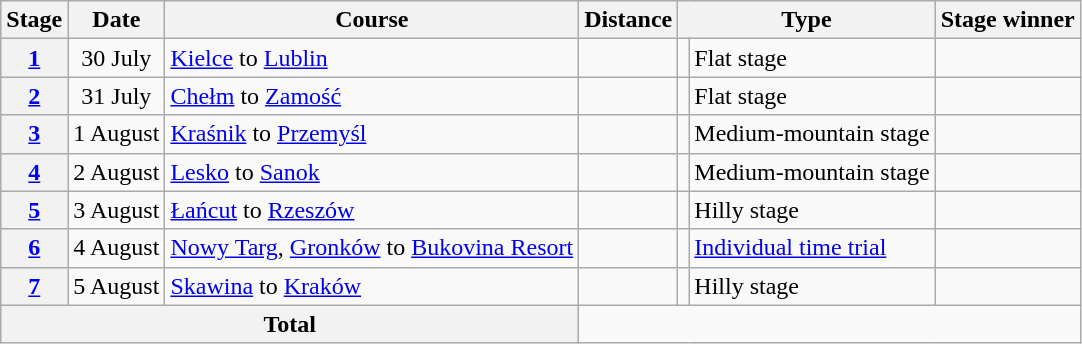<table class="wikitable">
<tr>
<th scope="col">Stage</th>
<th scope="col">Date</th>
<th scope="col">Course</th>
<th scope="col">Distance</th>
<th scope="col" colspan="2">Type</th>
<th scope="col">Stage winner</th>
</tr>
<tr>
<th scope="row" style="text-align:center;"><a href='#'>1</a></th>
<td style="text-align:center;">30 July</td>
<td><a href='#'>Kielce</a> to <a href='#'>Lublin</a></td>
<td style="text-align:center;"></td>
<td></td>
<td>Flat stage</td>
<td></td>
</tr>
<tr>
<th scope="row" style="text-align:center;"><a href='#'>2</a></th>
<td style="text-align:center;">31 July</td>
<td><a href='#'>Chełm</a> to <a href='#'>Zamość</a></td>
<td style="text-align:center;"></td>
<td></td>
<td>Flat stage</td>
<td></td>
</tr>
<tr>
<th scope="row" style="text-align:center;"><a href='#'>3</a></th>
<td style="text-align:center;">1 August</td>
<td><a href='#'>Kraśnik</a> to <a href='#'>Przemyśl</a></td>
<td style="text-align:center;"></td>
<td></td>
<td>Medium-mountain stage</td>
<td></td>
</tr>
<tr>
<th scope="row" style="text-align:center;"><a href='#'>4</a></th>
<td style="text-align:center;">2 August</td>
<td><a href='#'>Lesko</a> to <a href='#'>Sanok</a></td>
<td style="text-align:center;"></td>
<td></td>
<td>Medium-mountain stage</td>
<td></td>
</tr>
<tr>
<th scope="row" style="text-align:center;"><a href='#'>5</a></th>
<td style="text-align:center;">3 August</td>
<td><a href='#'>Łańcut</a> to <a href='#'>Rzeszów</a></td>
<td style="text-align:center;"></td>
<td></td>
<td>Hilly stage</td>
<td></td>
</tr>
<tr>
<th scope="row" style="text-align:center;"><a href='#'>6</a></th>
<td style="text-align:center;">4 August</td>
<td><a href='#'>Nowy Targ</a>, <a href='#'>Gronków</a> to <a href='#'>Bukovina Resort</a></td>
<td style="text-align:center;"></td>
<td></td>
<td><a href='#'>Individual time trial</a></td>
<td></td>
</tr>
<tr>
<th scope="row" style="text-align:center;"><a href='#'>7</a></th>
<td style="text-align:center;">5 August</td>
<td><a href='#'>Skawina</a> to <a href='#'>Kraków</a></td>
<td style="text-align:center;"></td>
<td></td>
<td>Hilly stage</td>
<td></td>
</tr>
<tr>
<th colspan="3">Total</th>
<td colspan="4" style="text-align:center;"></td>
</tr>
</table>
